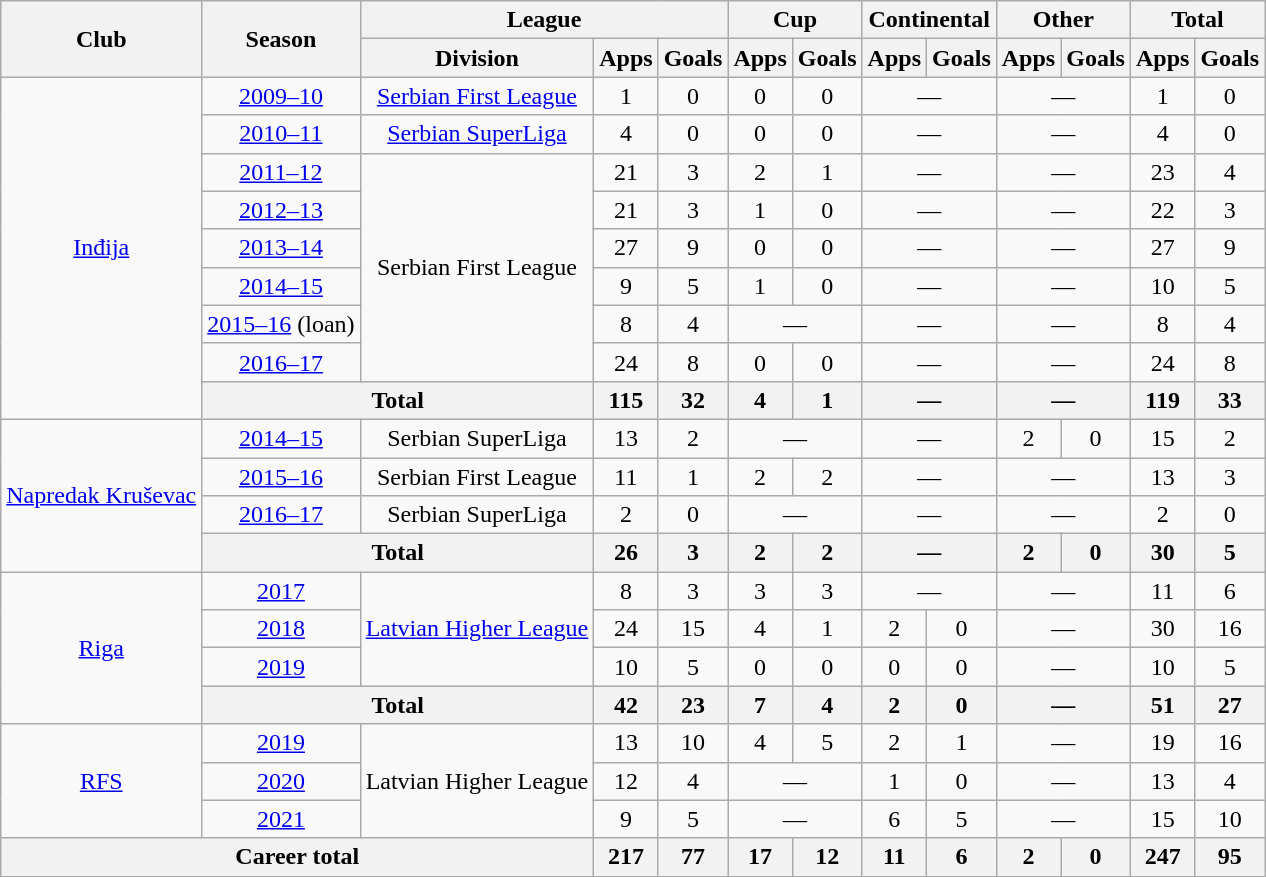<table class="wikitable" style="text-align:center">
<tr>
<th rowspan="2">Club</th>
<th rowspan="2">Season</th>
<th colspan="3">League</th>
<th colspan="2">Cup</th>
<th colspan="2">Continental</th>
<th colspan="2">Other</th>
<th colspan="2">Total</th>
</tr>
<tr>
<th>Division</th>
<th>Apps</th>
<th>Goals</th>
<th>Apps</th>
<th>Goals</th>
<th>Apps</th>
<th>Goals</th>
<th>Apps</th>
<th>Goals</th>
<th>Apps</th>
<th>Goals</th>
</tr>
<tr>
<td rowspan="9"><a href='#'>Inđija</a></td>
<td><a href='#'>2009–10</a></td>
<td><a href='#'>Serbian First League</a></td>
<td>1</td>
<td>0</td>
<td>0</td>
<td>0</td>
<td colspan="2">—</td>
<td colspan="2">—</td>
<td>1</td>
<td>0</td>
</tr>
<tr>
<td><a href='#'>2010–11</a></td>
<td><a href='#'>Serbian SuperLiga</a></td>
<td>4</td>
<td>0</td>
<td>0</td>
<td>0</td>
<td colspan="2">—</td>
<td colspan="2">—</td>
<td>4</td>
<td>0</td>
</tr>
<tr>
<td><a href='#'>2011–12</a></td>
<td rowspan="6">Serbian First League</td>
<td>21</td>
<td>3</td>
<td>2</td>
<td>1</td>
<td colspan="2">—</td>
<td colspan="2">—</td>
<td>23</td>
<td>4</td>
</tr>
<tr>
<td><a href='#'>2012–13</a></td>
<td>21</td>
<td>3</td>
<td>1</td>
<td>0</td>
<td colspan="2">—</td>
<td colspan="2">—</td>
<td>22</td>
<td>3</td>
</tr>
<tr>
<td><a href='#'>2013–14</a></td>
<td>27</td>
<td>9</td>
<td>0</td>
<td>0</td>
<td colspan="2">—</td>
<td colspan="2">—</td>
<td>27</td>
<td>9</td>
</tr>
<tr>
<td><a href='#'>2014–15</a></td>
<td>9</td>
<td>5</td>
<td>1</td>
<td>0</td>
<td colspan="2">—</td>
<td colspan="2">—</td>
<td>10</td>
<td>5</td>
</tr>
<tr>
<td><a href='#'>2015–16</a> (loan)</td>
<td>8</td>
<td>4</td>
<td colspan="2">—</td>
<td colspan="2">—</td>
<td colspan="2">—</td>
<td>8</td>
<td>4</td>
</tr>
<tr>
<td><a href='#'>2016–17</a></td>
<td>24</td>
<td>8</td>
<td>0</td>
<td>0</td>
<td colspan="2">—</td>
<td colspan="2">—</td>
<td>24</td>
<td>8</td>
</tr>
<tr>
<th colspan="2">Total</th>
<th>115</th>
<th>32</th>
<th>4</th>
<th>1</th>
<th colspan="2">—</th>
<th colspan="2">—</th>
<th>119</th>
<th>33</th>
</tr>
<tr>
<td rowspan="4"><a href='#'>Napredak Kruševac</a></td>
<td><a href='#'>2014–15</a></td>
<td>Serbian SuperLiga</td>
<td>13</td>
<td>2</td>
<td colspan="2">—</td>
<td colspan="2">—</td>
<td>2</td>
<td>0</td>
<td>15</td>
<td>2</td>
</tr>
<tr>
<td><a href='#'>2015–16</a></td>
<td>Serbian First League</td>
<td>11</td>
<td>1</td>
<td>2</td>
<td>2</td>
<td colspan="2">—</td>
<td colspan="2">—</td>
<td>13</td>
<td>3</td>
</tr>
<tr>
<td><a href='#'>2016–17</a></td>
<td>Serbian SuperLiga</td>
<td>2</td>
<td>0</td>
<td colspan="2">—</td>
<td colspan="2">—</td>
<td colspan="2">—</td>
<td>2</td>
<td>0</td>
</tr>
<tr>
<th colspan="2">Total</th>
<th>26</th>
<th>3</th>
<th>2</th>
<th>2</th>
<th colspan="2">—</th>
<th>2</th>
<th>0</th>
<th>30</th>
<th>5</th>
</tr>
<tr>
<td rowspan="4"><a href='#'>Riga</a></td>
<td><a href='#'>2017</a></td>
<td rowspan="3"><a href='#'>Latvian Higher League</a></td>
<td>8</td>
<td>3</td>
<td>3</td>
<td>3</td>
<td colspan="2">—</td>
<td colspan="2">—</td>
<td>11</td>
<td>6</td>
</tr>
<tr>
<td><a href='#'>2018</a></td>
<td>24</td>
<td>15</td>
<td>4</td>
<td>1</td>
<td>2</td>
<td>0</td>
<td colspan="2">—</td>
<td>30</td>
<td>16</td>
</tr>
<tr>
<td><a href='#'>2019</a></td>
<td>10</td>
<td>5</td>
<td>0</td>
<td>0</td>
<td>0</td>
<td>0</td>
<td colspan="2">—</td>
<td>10</td>
<td>5</td>
</tr>
<tr>
<th colspan="2">Total</th>
<th>42</th>
<th>23</th>
<th>7</th>
<th>4</th>
<th>2</th>
<th>0</th>
<th colspan="2">—</th>
<th>51</th>
<th>27</th>
</tr>
<tr>
<td rowspan="3"><a href='#'>RFS</a></td>
<td><a href='#'>2019</a></td>
<td rowspan="3">Latvian Higher League</td>
<td>13</td>
<td>10</td>
<td>4</td>
<td>5</td>
<td>2</td>
<td>1</td>
<td colspan="2">—</td>
<td>19</td>
<td>16</td>
</tr>
<tr>
<td><a href='#'>2020</a></td>
<td>12</td>
<td>4</td>
<td colspan="2">—</td>
<td>1</td>
<td>0</td>
<td colspan="2">—</td>
<td>13</td>
<td>4</td>
</tr>
<tr>
<td><a href='#'>2021</a></td>
<td>9</td>
<td>5</td>
<td colspan="2">—</td>
<td>6</td>
<td>5</td>
<td colspan="2">—</td>
<td>15</td>
<td>10</td>
</tr>
<tr>
<th colspan="3">Career total</th>
<th>217</th>
<th>77</th>
<th>17</th>
<th>12</th>
<th>11</th>
<th>6</th>
<th>2</th>
<th>0</th>
<th>247</th>
<th>95</th>
</tr>
</table>
